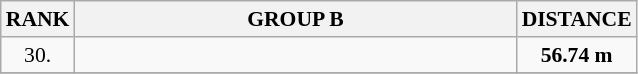<table class="wikitable" style="border-collapse: collapse; font-size: 90%;">
<tr>
<th>RANK</th>
<th style="width: 20em">GROUP B</th>
<th style="width: 5em">DISTANCE</th>
</tr>
<tr>
<td align="center">30.</td>
<td></td>
<td align="center"><strong>56.74 m</strong></td>
</tr>
<tr>
</tr>
</table>
